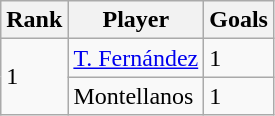<table class="wikitable">
<tr>
<th>Rank</th>
<th>Player</th>
<th>Goals</th>
</tr>
<tr>
<td rowspan="2">1</td>
<td><a href='#'>T. Fernández</a></td>
<td>1</td>
</tr>
<tr>
<td>Montellanos</td>
<td>1</td>
</tr>
</table>
